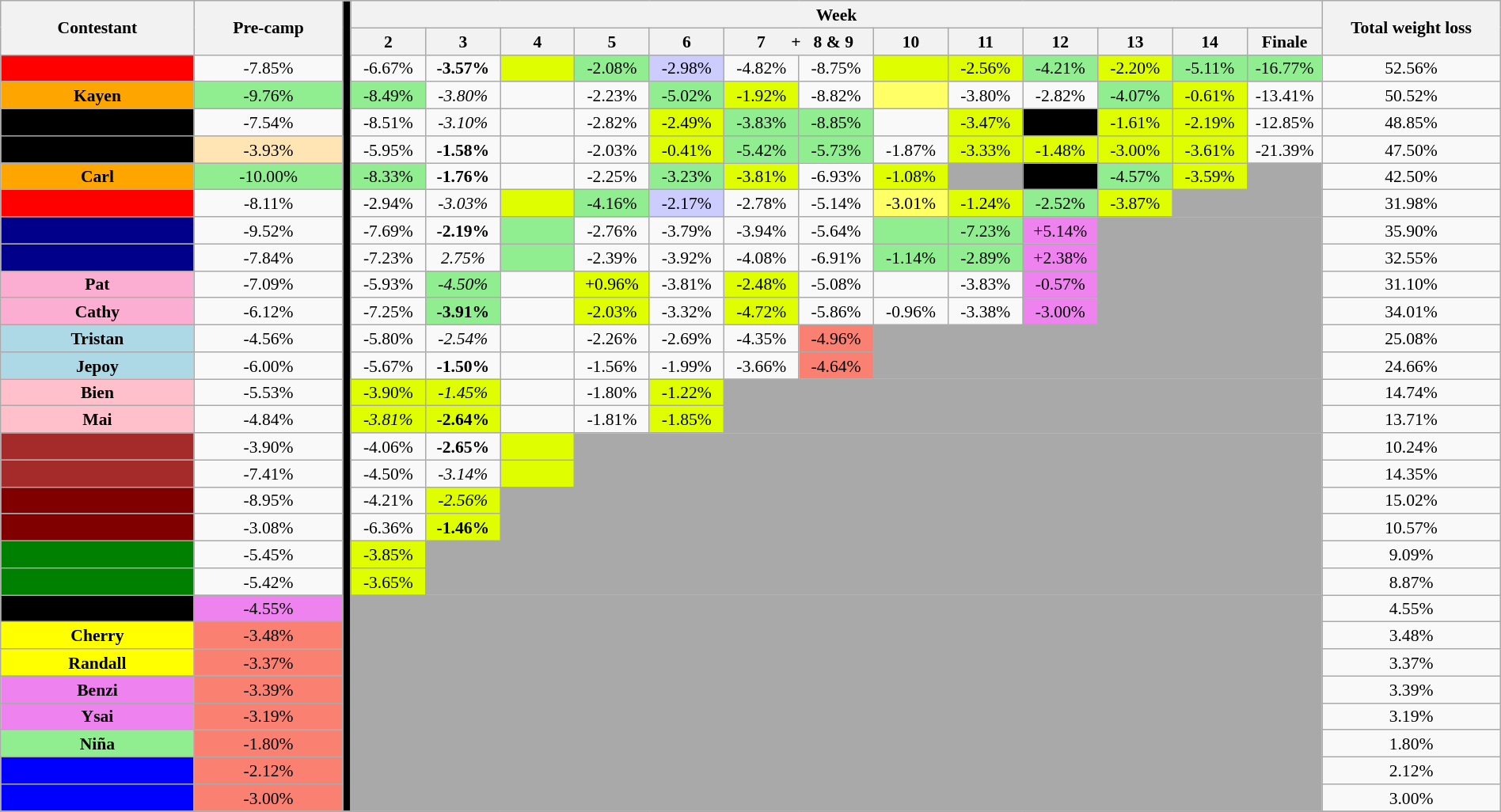<table class="wikitable" style="text-align:center; line-height:16px; font-size:90%; width:100%;">
<tr>
<th scope="col" width="13%" rowspan="02">Contestant</th>
<th scope="col" width="10%" rowspan="02">Pre-camp</th>
<th scope="col" rowspan="30" style="background:black;"></th>
<th scope="col" width="65%" colspan="13">Week</th>
<th scope="col" width="12%" rowspan="02">Total weight loss</th>
</tr>
<tr>
<th width="05%">2</th>
<th width="05%">3</th>
<th width="05%">4</th>
<th width="05%">5</th>
<th width="05%">6</th>
<th width="10%" colspan="2">   7      +   8 & 9</th>
<th width="05%">10</th>
<th width="05%">11</th>
<th width="05%">12</th>
<th width="05%">13</th>
<th width="05%">14</th>
<th width="05%">Finale</th>
</tr>
<tr>
<th style="background:red;" scope="row"></th>
<td>-7.85%</td>
<td>-6.67%</td>
<td><strong>-3.57%</strong></td>
<td style="background:#DFFF00;"></td>
<td style="background:lightgreen;">-2.08%</td>
<td style="background:#CCCCFF;">-2.98%</td>
<td>-4.82%</td>
<td>-8.75%</td>
<td style="background:#DFFF00;"></td>
<td style="background:#DFFF00;">-2.56%</td>
<td style="background:lightgreen;">-4.21%</td>
<td style="background:#DFFF00;">-2.20%</td>
<td style="background:lightgreen;">-5.11%</td>
<td style="background:lightgreen;">-16.77%</td>
<td>52.56%</td>
</tr>
<tr>
<th style="background:orange;" scope="row">Kayen</th>
<td style="background:lightgreen;">-9.76%</td>
<td style="background:lightgreen;">-8.49%</td>
<td><em>-3.80%</em></td>
<td></td>
<td>-2.23%</td>
<td style="background:lightgreen;">-5.02%</td>
<td style="background:#DFFF00;">-1.92%</td>
<td>-8.82%</td>
<td style="background:#FFFF66;"></td>
<td>-3.80%</td>
<td>-2.82%</td>
<td style="background:lightgreen;">-4.07%</td>
<td style="background:#DFFF00;">-0.61%</td>
<td>-13.41%</td>
<td>50.52%</td>
</tr>
<tr>
<th style="background:black;" scope="row"></th>
<td>-7.54%</td>
<td>-8.51%</td>
<td><em>-3.10%</em></td>
<td></td>
<td>-2.82%</td>
<td style="background:#DFFF00;">-2.49%</td>
<td width="05%" style="background:lightgreen;">-3.83%</td>
<td width="05%" style="background:lightgreen;">-8.85%</td>
<td></td>
<td style="background:#DFFF00;">-3.47%</td>
<td style="background:black;"></td>
<td style="background:#DFFF00;">-1.61%</td>
<td style="background:#DFFF00;">-2.19%</td>
<td>-12.85%</td>
<td>48.85%</td>
</tr>
<tr>
<th style="background:black;" scope="row"></th>
<td style="background:#FFE5B4;">-3.93%</td>
<td>-5.95%</td>
<td><strong>-1.58%</strong></td>
<td></td>
<td>-2.03%</td>
<td style="background:#DFFF00;">-0.41%</td>
<td style="background:lightgreen;">-5.42%</td>
<td style="background:lightgreen;">-5.73%</td>
<td>-1.87%</td>
<td style="background:#DFFF00;">-3.33%</td>
<td style="background:#DFFF00;">-1.48%</td>
<td style="background:#DFFF00;">-3.00%</td>
<td style="background:#DFFF00;">-3.61%</td>
<td>-21.39%</td>
<td>47.50%</td>
</tr>
<tr>
<th style="background:orange;" scope="row">Carl</th>
<td style="background:lightgreen;">-10.00%</td>
<td style="background:lightgreen;">-8.33%</td>
<td><strong>-1.76%</strong></td>
<td></td>
<td>-2.25%</td>
<td style="background:lightgreen;">-3.23%</td>
<td style="background:#DFFF00;">-3.81%</td>
<td>-6.93%</td>
<td style="background:#DFFF00;">-1.08%</td>
<td style="background:darkgray;"></td>
<td style="background:black;"></td>
<td style="background:lightgreen;">-4.57%</td>
<td style="background:#DFFF00;">-3.59%</td>
<td style="background:darkgray;"></td>
<td>42.50%</td>
</tr>
<tr>
<th style="background:red;" scope="row"></th>
<td>-8.11%</td>
<td>-2.94%</td>
<td><em>-3.03%</em></td>
<td style="background:#DFFF00;"></td>
<td style="background:lightgreen;">-4.16%</td>
<td style="background:#CCCCFF;">-2.17%</td>
<td>-2.78%</td>
<td>-5.14%</td>
<td style="background:#FFFF66;">-3.01%</td>
<td style="background:#DFFF00;">-1.24%</td>
<td style="background:lightgreen;">-2.52%</td>
<td style="background:#DFFF00;">-3.87%</td>
<td style="background:darkgray;" colspan="2"></td>
<td>31.98%</td>
</tr>
<tr>
<th style="background:#00008B;" scope="row"></th>
<td>-9.52%</td>
<td>-7.69%</td>
<td><strong>-2.19%</strong></td>
<td style="background:lightgreen;"></td>
<td>-2.76%</td>
<td>-3.79%</td>
<td>-3.94%</td>
<td>-5.64%</td>
<td style="background:lightgreen;"></td>
<td style="background:lightgreen;">-7.23%</td>
<td style="background:#EE82EE;">+5.14%</td>
<td style="background:darkgray;" rowspan="4" colspan="3"></td>
<td>35.90%</td>
</tr>
<tr>
<th style="background:#00008B;" scope="row"></th>
<td>-7.84%</td>
<td>-7.23%</td>
<td><em>2.75%</em></td>
<td style="background:lightgreen;"></td>
<td>-2.39%</td>
<td>-3.92%</td>
<td>-4.08%</td>
<td>-6.91%</td>
<td style="background:lightgreen;">-1.14%</td>
<td style="background:lightgreen;">-2.89%</td>
<td style="background:#EE82EE;">+2.38%</td>
<td>32.55%</td>
</tr>
<tr>
<th style="background:#FBAED2;" scope="row">Pat</th>
<td>-7.09%</td>
<td>-5.93%</td>
<td style="background:lightgreen;"><em>-4.50%</em></td>
<td></td>
<td style="background:#DFFF00;">+0.96%</td>
<td>-3.81%</td>
<td style="background:#DFFF00;">-2.48%</td>
<td>-5.08%</td>
<td></td>
<td>-3.83%</td>
<td style="background:#EE82EE;">-0.57%</td>
<td>31.10%</td>
</tr>
<tr>
<th style="background:#FBAED2;" scope="row">Cathy</th>
<td>-6.12%</td>
<td>-7.25%</td>
<td style="background:lightgreen;"><strong>-3.91%</strong></td>
<td></td>
<td style="background:#DFFF00;">-2.03%</td>
<td>-3.32%</td>
<td style="background:#DFFF00;">-4.72%</td>
<td>-5.86%</td>
<td>-0.96%</td>
<td>-3.38%</td>
<td style="background:#EE82EE;">-3.00%</td>
<td>34.01%</td>
</tr>
<tr>
<th style="background:lightblue;" scope="row">Tristan</th>
<td>-4.56%</td>
<td>-5.80%</td>
<td><em>-2.54%</em></td>
<td></td>
<td>-2.26%</td>
<td>-2.69%</td>
<td>-4.35%</td>
<td style="background:#FA8072;">-4.96%</td>
<td style="background:darkgray;" rowspan="2" colspan="6"></td>
<td>25.08%</td>
</tr>
<tr>
<th style="background:lightblue;" scope="row">Jepoy</th>
<td>-6.00%</td>
<td>-5.67%</td>
<td><strong>-1.50%</strong></td>
<td></td>
<td>-1.56%</td>
<td>-1.99%</td>
<td>-3.66%</td>
<td style="background:#FA8072;">-4.64%</td>
<td>24.66%</td>
</tr>
<tr>
<th style="background:pink;" scope="row">Bien</th>
<td>-5.53%</td>
<td style="background:#DFFF00;">-3.90%</td>
<td style="background:#DFFF00;"><em>-1.45%</em></td>
<td></td>
<td>-1.80%</td>
<td style="background:#DFFF00;">-1.22%</td>
<td style="background:darkgray;" rowspan="2" colspan="8"></td>
<td>14.74%</td>
</tr>
<tr>
<th style="background:pink;" scope="row">Mai</th>
<td>-4.84%</td>
<td style="background:#DFFF00;"><em>-3.81%</em></td>
<td style="background:#DFFF00;"><strong>-2.64%</strong></td>
<td></td>
<td>-1.81%</td>
<td style="background:#DFFF00;">-1.85%</td>
<td>13.71%</td>
</tr>
<tr>
<th style="background:brown;" scope="row"></th>
<td>-3.90%</td>
<td>-4.06%</td>
<td><strong>-2.65%</strong></td>
<td style="background:#DFFF00;"></td>
<td style="background:darkgray;" rowspan="2" colspan="10"></td>
<td>10.24%</td>
</tr>
<tr>
<th style="background:brown;" scope="row"></th>
<td>-7.41%</td>
<td>-4.50%</td>
<td><em>-3.14%</em></td>
<td style="background:#DFFF00;"></td>
<td>14.35%</td>
</tr>
<tr>
<th style="background:maroon;" scope="row"></th>
<td>-8.95%</td>
<td>-4.21%</td>
<td style="background:#DFFF00;"><em>-2.56%</em></td>
<td style="background:darkgray;" rowspan="2" colspan="11"></td>
<td>15.02%</td>
</tr>
<tr>
<th style="background:maroon;" scope="row"></th>
<td>-3.08%</td>
<td>-6.36%</td>
<td style="background:#DFFF00;"><strong>-1.46%</strong></td>
<td>10.57%</td>
</tr>
<tr>
<th scope="row" style="background:green;"></th>
<td>-5.45%</td>
<td style="background:#DFFF00;">-3.85%</td>
<td style="background:darkgray;" rowspan="2" colspan="12"></td>
<td>9.09%</td>
</tr>
<tr>
<th scope="row" style="background:green;"></th>
<td>-5.42%</td>
<td style="background:#DFFF00;">-3.65%</td>
<td>8.87%</td>
</tr>
<tr>
<th style="background:black;" scope="row"></th>
<td style="background:#EE82EE;">-4.55%</td>
<td style="background:darkgray;" rowspan="8" colspan="13"></td>
<td>4.55%</td>
</tr>
<tr>
<th style="background:yellow;" scope="row">Cherry</th>
<td style="background:#FA8072;">-3.48%</td>
<td>3.48%</td>
</tr>
<tr>
<th style="background:yellow;" scope="row">Randall</th>
<td style="background:#FA8072;">-3.37%</td>
<td>3.37%</td>
</tr>
<tr>
<th style="background:violet;" scope="row">Benzi</th>
<td style="background:#FA8072;">-3.39%</td>
<td>3.39%</td>
</tr>
<tr>
<th style="background:violet;" scope="row">Ysai</th>
<td style="background:#FA8072;">-3.19%</td>
<td>3.19%</td>
</tr>
<tr>
<th style="background:#90EE90;" scope="row">Niña</th>
<td style="background:#FA8072;">-1.80%</td>
<td>1.80%</td>
</tr>
<tr>
<th style="background:blue;" scope="row"></th>
<td style="background:#FA8072;">-2.12%</td>
<td>2.12%</td>
</tr>
<tr>
<th style="background:blue;" scope="row"></th>
<td style="background:#FA8072;">-3.00%</td>
<td>3.00%</td>
</tr>
<tr>
</tr>
</table>
